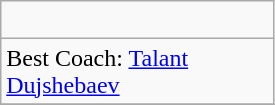<table class="wikitable right" style="margin-left:1em;">
<tr>
<td><br>







</td>
</tr>
<tr>
<td width="175">Best Coach:  <a href='#'>Talant Dujshebaev</a></td>
</tr>
<tr>
</tr>
</table>
